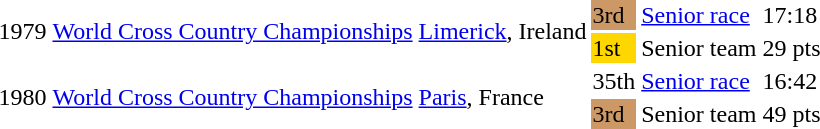<table>
<tr>
<td rowspan=2>1979</td>
<td rowspan=2><a href='#'>World Cross Country Championships</a></td>
<td rowspan=2><a href='#'>Limerick</a>, Ireland</td>
<td bgcolor=cc9966>3rd</td>
<td><a href='#'>Senior race</a></td>
<td>17:18</td>
</tr>
<tr>
<td bgcolor=gold>1st</td>
<td>Senior team</td>
<td>29 pts</td>
</tr>
<tr>
<td rowspan=2>1980</td>
<td rowspan=2><a href='#'>World Cross Country Championships</a></td>
<td rowspan=2><a href='#'>Paris</a>, France</td>
<td>35th</td>
<td><a href='#'>Senior race</a></td>
<td>16:42</td>
</tr>
<tr>
<td bgcolor=cc9966>3rd</td>
<td>Senior team</td>
<td>49 pts</td>
</tr>
</table>
